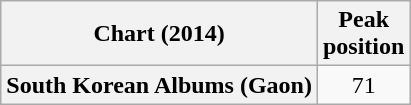<table class="wikitable plainrowheaders" style="text-align:center">
<tr>
<th>Chart (2014)</th>
<th>Peak<br>position</th>
</tr>
<tr>
<th scope="row">South Korean Albums (Gaon)</th>
<td>71</td>
</tr>
</table>
